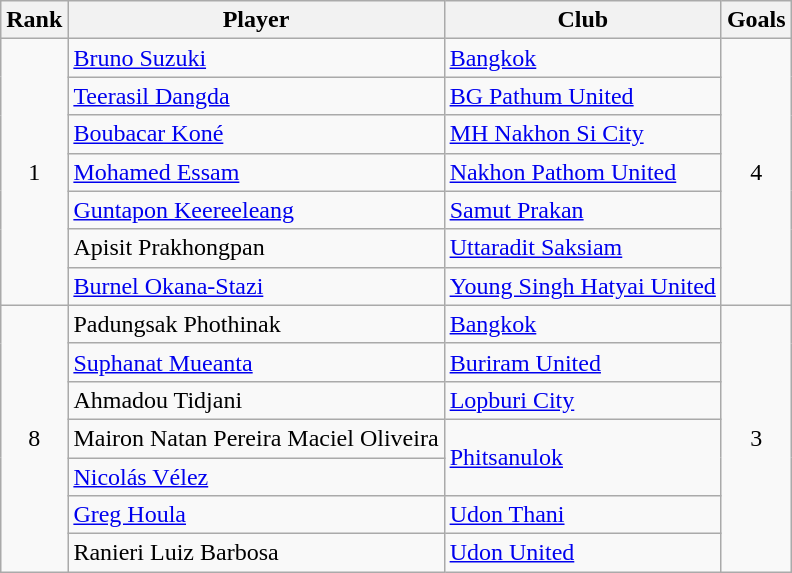<table class="wikitable sortable" style="text-align:center">
<tr>
<th>Rank</th>
<th>Player</th>
<th>Club</th>
<th>Goals</th>
</tr>
<tr>
<td rowspan="7">1</td>
<td align="left"> <a href='#'>Bruno Suzuki</a></td>
<td align="left"><a href='#'>Bangkok</a></td>
<td rowspan="7">4</td>
</tr>
<tr>
<td align="left"> <a href='#'>Teerasil Dangda</a></td>
<td align="left"><a href='#'>BG Pathum United</a></td>
</tr>
<tr>
<td align="left"> <a href='#'>Boubacar Koné</a></td>
<td align="left"><a href='#'>MH Nakhon Si City</a></td>
</tr>
<tr>
<td align="left"> <a href='#'>Mohamed Essam</a></td>
<td align="left"><a href='#'>Nakhon Pathom United</a></td>
</tr>
<tr>
<td align="left"> <a href='#'>Guntapon Keereeleang</a></td>
<td align="left"><a href='#'>Samut Prakan</a></td>
</tr>
<tr>
<td align="left"> Apisit Prakhongpan</td>
<td align="left"><a href='#'>Uttaradit Saksiam</a></td>
</tr>
<tr>
<td align="left"> <a href='#'>Burnel Okana-Stazi</a></td>
<td align="left"><a href='#'>Young Singh Hatyai United</a></td>
</tr>
<tr>
<td rowspan="7">8</td>
<td align="left"> Padungsak Phothinak</td>
<td align="left"><a href='#'>Bangkok</a></td>
<td rowspan="7">3</td>
</tr>
<tr>
<td align="left"> <a href='#'>Suphanat Mueanta</a></td>
<td align="left"><a href='#'>Buriram United</a></td>
</tr>
<tr>
<td align="left"> Ahmadou Tidjani</td>
<td align="left"><a href='#'>Lopburi City</a></td>
</tr>
<tr>
<td align="left"> Mairon Natan Pereira Maciel Oliveira</td>
<td align="left"rowspan="2"><a href='#'>Phitsanulok</a></td>
</tr>
<tr>
<td align="left"> <a href='#'>Nicolás Vélez</a></td>
</tr>
<tr>
<td align="left"> <a href='#'>Greg Houla</a></td>
<td align="left"><a href='#'>Udon Thani</a></td>
</tr>
<tr>
<td align="left"> Ranieri Luiz Barbosa</td>
<td align="left"><a href='#'>Udon United</a></td>
</tr>
</table>
